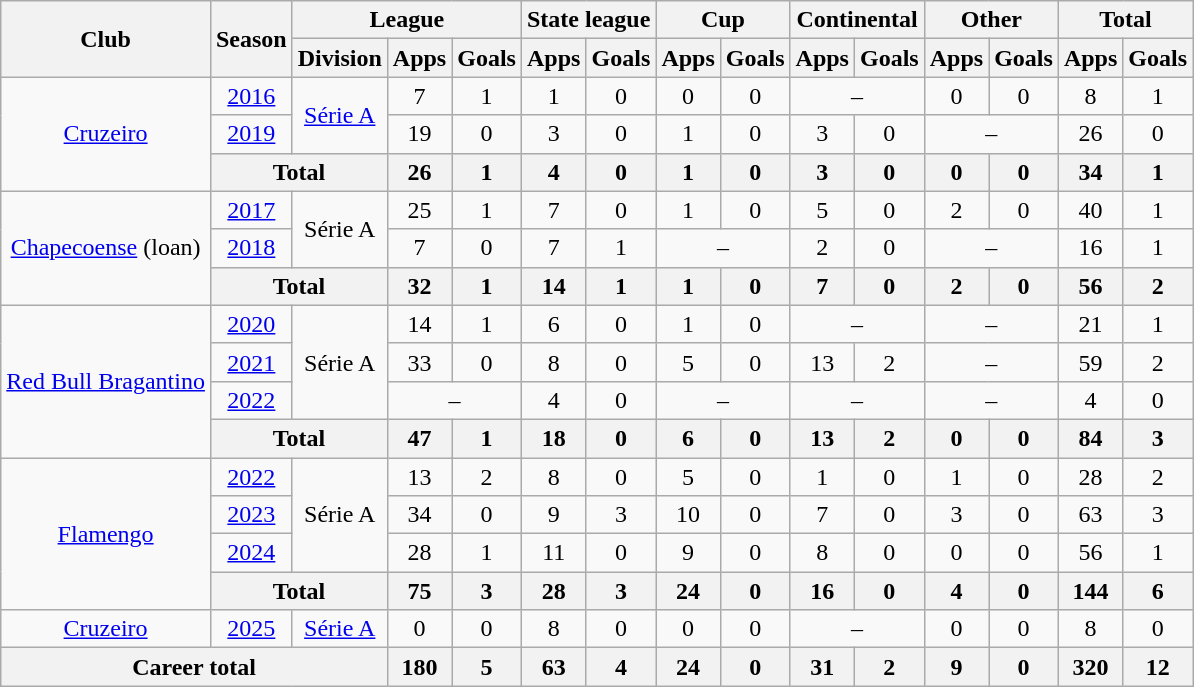<table class="wikitable" style="text-align: center">
<tr>
<th rowspan="2">Club</th>
<th rowspan="2">Season</th>
<th colspan="3">League</th>
<th colspan="2">State league</th>
<th colspan="2">Cup</th>
<th colspan="2">Continental</th>
<th colspan="2">Other</th>
<th colspan="2">Total</th>
</tr>
<tr>
<th>Division</th>
<th>Apps</th>
<th>Goals</th>
<th>Apps</th>
<th>Goals</th>
<th>Apps</th>
<th>Goals</th>
<th>Apps</th>
<th>Goals</th>
<th>Apps</th>
<th>Goals</th>
<th>Apps</th>
<th>Goals</th>
</tr>
<tr>
<td rowspan="3" align="center"><a href='#'>Cruzeiro</a></td>
<td><a href='#'>2016</a></td>
<td rowspan="2"><a href='#'>Série A</a></td>
<td>7</td>
<td>1</td>
<td>1</td>
<td>0</td>
<td>0</td>
<td>0</td>
<td colspan="2">–</td>
<td>0</td>
<td>0</td>
<td>8</td>
<td>1</td>
</tr>
<tr>
<td><a href='#'>2019</a></td>
<td>19</td>
<td>0</td>
<td>3</td>
<td>0</td>
<td>1</td>
<td>0</td>
<td>3</td>
<td>0</td>
<td colspan="2">–</td>
<td>26</td>
<td>0</td>
</tr>
<tr>
<th colspan="2">Total</th>
<th>26</th>
<th>1</th>
<th>4</th>
<th>0</th>
<th>1</th>
<th>0</th>
<th>3</th>
<th>0</th>
<th>0</th>
<th>0</th>
<th>34</th>
<th>1</th>
</tr>
<tr>
<td rowspan="3" align="center"><a href='#'>Chapecoense</a> (loan)</td>
<td><a href='#'>2017</a></td>
<td rowspan="2">Série A</td>
<td>25</td>
<td>1</td>
<td>7</td>
<td>0</td>
<td>1</td>
<td>0</td>
<td>5</td>
<td>0</td>
<td>2</td>
<td>0</td>
<td>40</td>
<td>1</td>
</tr>
<tr>
<td><a href='#'>2018</a></td>
<td>7</td>
<td>0</td>
<td>7</td>
<td>1</td>
<td colspan="2">–</td>
<td>2</td>
<td>0</td>
<td colspan="2">–</td>
<td>16</td>
<td>1</td>
</tr>
<tr>
<th colspan="2">Total</th>
<th>32</th>
<th>1</th>
<th>14</th>
<th>1</th>
<th>1</th>
<th>0</th>
<th>7</th>
<th>0</th>
<th>2</th>
<th>0</th>
<th>56</th>
<th>2</th>
</tr>
<tr>
<td rowspan="4" align="center"><a href='#'>Red Bull Bragantino</a></td>
<td><a href='#'>2020</a></td>
<td rowspan="3">Série A</td>
<td>14</td>
<td>1</td>
<td>6</td>
<td>0</td>
<td>1</td>
<td>0</td>
<td colspan="2">–</td>
<td colspan="2">–</td>
<td>21</td>
<td>1</td>
</tr>
<tr>
<td><a href='#'>2021</a></td>
<td>33</td>
<td>0</td>
<td>8</td>
<td>0</td>
<td>5</td>
<td>0</td>
<td>13</td>
<td>2</td>
<td colspan="2">–</td>
<td>59</td>
<td>2</td>
</tr>
<tr>
<td><a href='#'>2022</a></td>
<td colspan="2">–</td>
<td>4</td>
<td>0</td>
<td colspan="2">–</td>
<td colspan="2">–</td>
<td colspan="2">–</td>
<td>4</td>
<td>0</td>
</tr>
<tr>
<th colspan="2">Total</th>
<th>47</th>
<th>1</th>
<th>18</th>
<th>0</th>
<th>6</th>
<th>0</th>
<th>13</th>
<th>2</th>
<th>0</th>
<th>0</th>
<th>84</th>
<th>3</th>
</tr>
<tr>
<td rowspan="4" align="center"><a href='#'>Flamengo</a></td>
<td><a href='#'>2022</a></td>
<td rowspan="3">Série A</td>
<td>13</td>
<td>2</td>
<td>8</td>
<td>0</td>
<td>5</td>
<td>0</td>
<td>1</td>
<td>0</td>
<td>1</td>
<td>0</td>
<td>28</td>
<td>2</td>
</tr>
<tr>
<td><a href='#'>2023</a></td>
<td>34</td>
<td>0</td>
<td>9</td>
<td>3</td>
<td>10</td>
<td>0</td>
<td>7</td>
<td>0</td>
<td>3</td>
<td>0</td>
<td>63</td>
<td>3</td>
</tr>
<tr>
<td><a href='#'>2024</a></td>
<td>28</td>
<td>1</td>
<td>11</td>
<td>0</td>
<td>9</td>
<td>0</td>
<td>8</td>
<td>0</td>
<td>0</td>
<td>0</td>
<td>56</td>
<td>1</td>
</tr>
<tr>
<th colspan="2">Total</th>
<th>75</th>
<th>3</th>
<th>28</th>
<th>3</th>
<th>24</th>
<th>0</th>
<th>16</th>
<th>0</th>
<th>4</th>
<th>0</th>
<th>144</th>
<th>6</th>
</tr>
<tr>
<td rowspan="1" align="center"><a href='#'>Cruzeiro</a></td>
<td><a href='#'>2025</a></td>
<td><a href='#'>Série A</a></td>
<td>0</td>
<td>0</td>
<td>8</td>
<td>0</td>
<td>0</td>
<td>0</td>
<td colspan="2">–</td>
<td>0</td>
<td>0</td>
<td>8</td>
<td>0</td>
</tr>
<tr>
<th colspan="3">Career total</th>
<th>180</th>
<th>5</th>
<th>63</th>
<th>4</th>
<th>24</th>
<th>0</th>
<th>31</th>
<th>2</th>
<th>9</th>
<th>0</th>
<th>320</th>
<th>12</th>
</tr>
</table>
